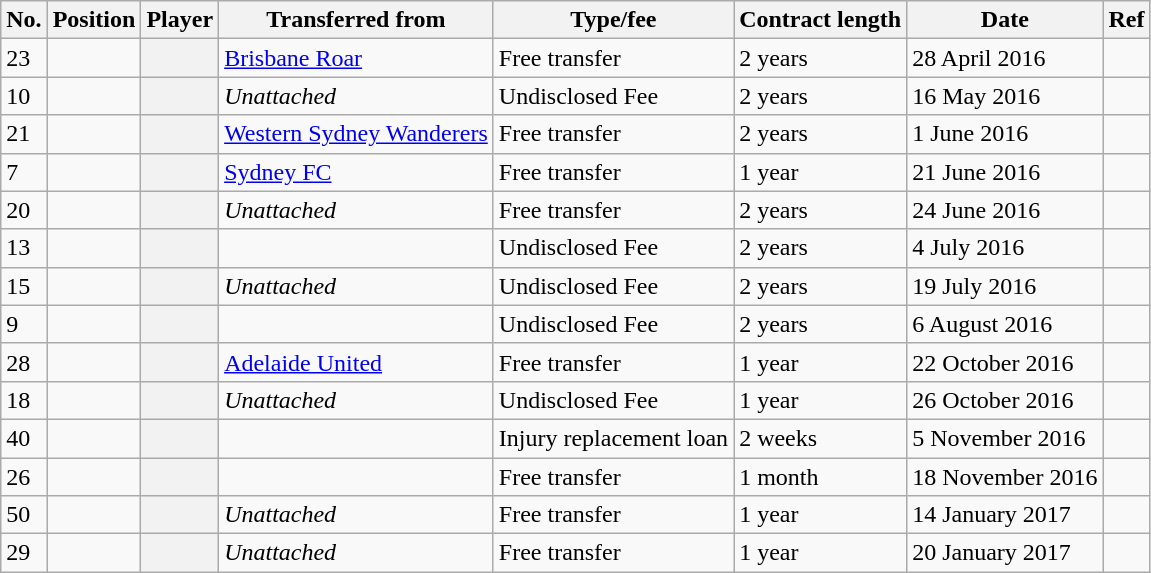<table class="wikitable plainrowheaders sortable" style="text-align:center; text-align:left">
<tr>
<th scope="col">No.</th>
<th scope="col">Position</th>
<th scope="col">Player</th>
<th scope="col">Transferred from</th>
<th scope="col">Type/fee</th>
<th scope="col">Contract length</th>
<th scope="col">Date</th>
<th scope="col" class="unsortable">Ref</th>
</tr>
<tr>
<td>23</td>
<td></td>
<th scope="row"></th>
<td><a href='#'>Brisbane Roar</a></td>
<td>Free transfer</td>
<td>2 years</td>
<td>28 April 2016</td>
<td></td>
</tr>
<tr>
<td>10</td>
<td></td>
<th scope="row"></th>
<td><em>Unattached</em></td>
<td>Undisclosed Fee</td>
<td>2 years</td>
<td>16 May 2016</td>
<td></td>
</tr>
<tr>
<td>21</td>
<td></td>
<th scope="row"></th>
<td><a href='#'>Western Sydney Wanderers</a></td>
<td>Free transfer</td>
<td>2 years</td>
<td>1 June 2016</td>
<td></td>
</tr>
<tr>
<td>7</td>
<td></td>
<th scope="row"></th>
<td><a href='#'>Sydney FC</a></td>
<td>Free transfer</td>
<td>1 year</td>
<td>21 June 2016</td>
<td></td>
</tr>
<tr>
<td>20</td>
<td></td>
<th scope="row"></th>
<td><em>Unattached</em></td>
<td>Free transfer</td>
<td>2 years</td>
<td>24 June 2016</td>
<td></td>
</tr>
<tr>
<td>13</td>
<td></td>
<th scope="row"></th>
<td></td>
<td>Undisclosed Fee</td>
<td>2 years</td>
<td>4 July 2016</td>
<td></td>
</tr>
<tr>
<td>15</td>
<td></td>
<th scope="row"></th>
<td><em>Unattached</em></td>
<td>Undisclosed Fee</td>
<td>2 years</td>
<td>19 July 2016</td>
<td></td>
</tr>
<tr>
<td>9</td>
<td></td>
<th scope="row"></th>
<td></td>
<td>Undisclosed Fee</td>
<td>2 years</td>
<td>6 August 2016</td>
<td></td>
</tr>
<tr>
<td>28</td>
<td></td>
<th scope="row"></th>
<td><a href='#'>Adelaide United</a></td>
<td>Free transfer</td>
<td>1 year</td>
<td>22 October 2016</td>
<td></td>
</tr>
<tr>
<td>18</td>
<td></td>
<th scope="row"></th>
<td><em>Unattached</em></td>
<td>Undisclosed Fee</td>
<td>1 year</td>
<td>26 October 2016</td>
<td></td>
</tr>
<tr>
<td>40</td>
<td></td>
<th scope="row"></th>
<td></td>
<td>Injury replacement loan</td>
<td>2 weeks</td>
<td>5 November 2016</td>
<td></td>
</tr>
<tr>
<td>26</td>
<td></td>
<th scope="row"></th>
<td></td>
<td>Free transfer</td>
<td>1 month</td>
<td>18 November 2016</td>
<td></td>
</tr>
<tr>
<td>50</td>
<td></td>
<th scope="row"></th>
<td><em>Unattached</em></td>
<td>Free transfer</td>
<td>1 year</td>
<td>14 January 2017</td>
<td></td>
</tr>
<tr>
<td>29</td>
<td></td>
<th scope="row"></th>
<td><em>Unattached</em></td>
<td>Free transfer</td>
<td>1 year</td>
<td>20 January 2017</td>
<td></td>
</tr>
</table>
